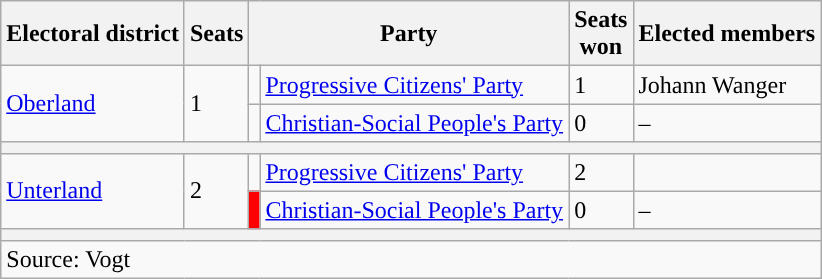<table class=wikitable>
<tr>
<th>Electoral district</th>
<th>Seats</th>
<th colspan="2">Party</th>
<th>Seats<br>won</th>
<th>Elected members</th>
</tr>
<tr>
<td rowspan="2"><a href='#'>Oberland</a></td>
<td rowspan="2">1</td>
<td></td>
<td><a href='#'>Progressive Citizens' Party</a></td>
<td>1</td>
<td>Johann Wanger</td>
</tr>
<tr>
<td bgcolor=></td>
<td><a href='#'>Christian-Social People's Party</a></td>
<td>0</td>
<td>–</td>
</tr>
<tr>
<th colspan="6"></th>
</tr>
<tr>
<td rowspan="2"><a href='#'>Unterland</a></td>
<td rowspan="2">2</td>
<td></td>
<td><a href='#'>Progressive Citizens' Party</a></td>
<td>2</td>
<td></td>
</tr>
<tr>
<td bgcolor=FF0000></td>
<td><a href='#'>Christian-Social People's Party</a></td>
<td>0</td>
<td>–</td>
</tr>
<tr>
<th colspan="6"></th>
</tr>
<tr>
<td colspan="6">Source: Vogt</td>
</tr>
</table>
